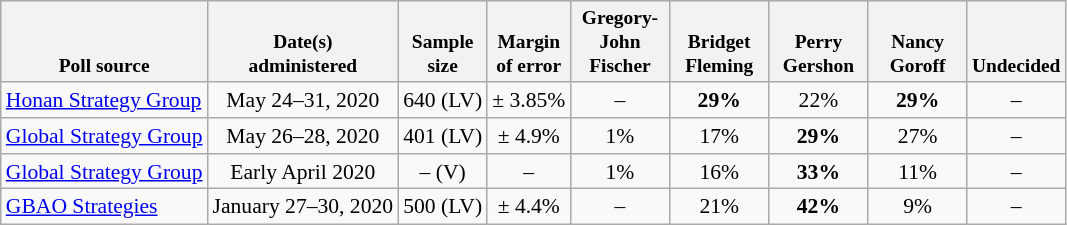<table class="wikitable" style="font-size:90%;text-align:center;">
<tr valign=bottom style="font-size:90%;">
<th>Poll source</th>
<th>Date(s)<br>administered</th>
<th>Sample<br>size</th>
<th>Margin<br>of error</th>
<th style="width:60px;">Gregory-John<br>Fischer</th>
<th style="width:60px;">Bridget<br>Fleming</th>
<th style="width:60px;">Perry<br>Gershon</th>
<th style="width:60px;">Nancy<br>Goroff</th>
<th>Undecided</th>
</tr>
<tr>
<td style="text-align:left;"><a href='#'>Honan Strategy Group</a></td>
<td>May 24–31, 2020</td>
<td>640 (LV)</td>
<td>± 3.85%</td>
<td>–</td>
<td><strong>29%</strong></td>
<td>22%</td>
<td><strong>29%</strong></td>
<td>–</td>
</tr>
<tr>
<td style="text-align:left;"><a href='#'>Global Strategy Group</a></td>
<td>May 26–28, 2020</td>
<td>401 (LV)</td>
<td>± 4.9%</td>
<td>1%</td>
<td>17%</td>
<td><strong>29%</strong></td>
<td>27%</td>
<td>–</td>
</tr>
<tr>
<td style="text-align:left;"><a href='#'>Global Strategy Group</a></td>
<td>Early April 2020</td>
<td>– (V)</td>
<td>–</td>
<td>1%</td>
<td>16%</td>
<td><strong>33%</strong></td>
<td>11%</td>
<td>–</td>
</tr>
<tr>
<td style="text-align:left;"><a href='#'>GBAO Strategies</a></td>
<td>January 27–30, 2020</td>
<td>500 (LV)</td>
<td>± 4.4%</td>
<td>–</td>
<td>21%</td>
<td><strong>42%</strong></td>
<td>9%</td>
<td>–</td>
</tr>
</table>
